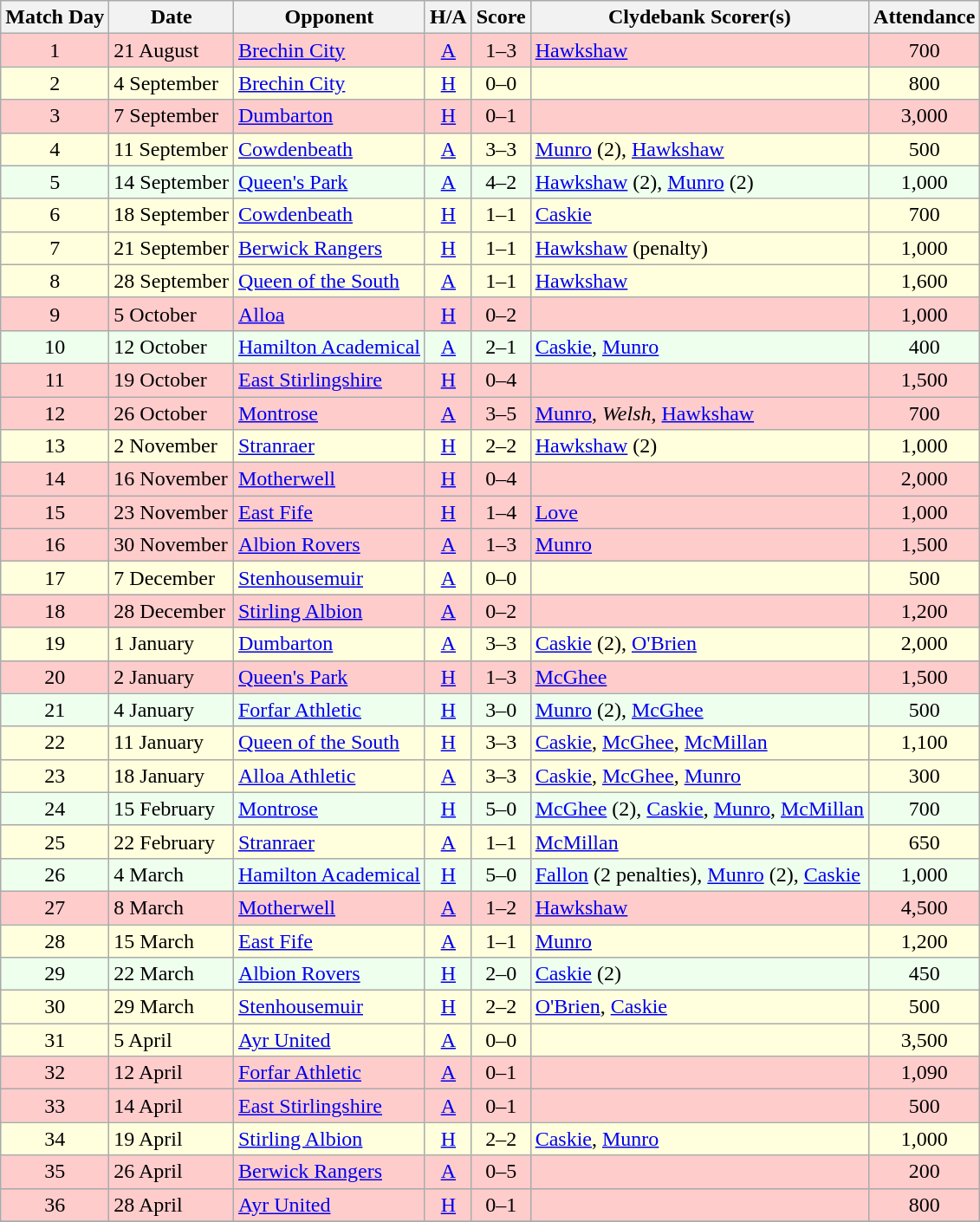<table class="wikitable" style="text-align:center">
<tr>
<th>Match Day</th>
<th>Date</th>
<th>Opponent</th>
<th>H/A</th>
<th>Score</th>
<th>Clydebank Scorer(s)</th>
<th>Attendance</th>
</tr>
<tr bgcolor=#FFCCCC>
<td>1</td>
<td align=left>21 August</td>
<td align=left><a href='#'>Brechin City</a></td>
<td><a href='#'>A</a></td>
<td>1–3</td>
<td align=left><a href='#'>Hawkshaw</a></td>
<td>700</td>
</tr>
<tr bgcolor=#FFFFDD>
<td>2</td>
<td align=left>4 September</td>
<td align=left><a href='#'>Brechin City</a></td>
<td><a href='#'>H</a></td>
<td>0–0</td>
<td align=left></td>
<td>800</td>
</tr>
<tr bgcolor=#FFCCCC>
<td>3</td>
<td align=left>7 September</td>
<td align=left><a href='#'>Dumbarton</a></td>
<td><a href='#'>H</a></td>
<td>0–1</td>
<td align=left></td>
<td>3,000</td>
</tr>
<tr bgcolor=#FFFFDD>
<td>4</td>
<td align=left>11 September</td>
<td align=left><a href='#'>Cowdenbeath</a></td>
<td><a href='#'>A</a></td>
<td>3–3</td>
<td align=left><a href='#'>Munro</a> (2), <a href='#'>Hawkshaw</a></td>
<td>500</td>
</tr>
<tr bgcolor=#EEFFEE>
<td>5</td>
<td align=left>14 September</td>
<td align=left><a href='#'>Queen's Park</a></td>
<td><a href='#'>A</a></td>
<td>4–2</td>
<td align=left><a href='#'>Hawkshaw</a> (2), <a href='#'>Munro</a> (2)</td>
<td>1,000</td>
</tr>
<tr bgcolor=#FFFFDD>
<td>6</td>
<td align=left>18 September</td>
<td align=left><a href='#'>Cowdenbeath</a></td>
<td><a href='#'>H</a></td>
<td>1–1</td>
<td align=left><a href='#'>Caskie</a></td>
<td>700</td>
</tr>
<tr bgcolor=#FFFFDD>
<td>7</td>
<td align=left>21 September</td>
<td align=left><a href='#'>Berwick Rangers</a></td>
<td><a href='#'>H</a></td>
<td>1–1</td>
<td align=left><a href='#'>Hawkshaw</a> (penalty)</td>
<td>1,000</td>
</tr>
<tr bgcolor=#FFFFDD>
<td>8</td>
<td align=left>28 September</td>
<td align=left><a href='#'>Queen of the South</a></td>
<td><a href='#'>A</a></td>
<td>1–1</td>
<td align=left><a href='#'>Hawkshaw</a></td>
<td>1,600</td>
</tr>
<tr bgcolor=#FFCCCC>
<td>9</td>
<td align=left>5 October</td>
<td align=left><a href='#'>Alloa</a></td>
<td><a href='#'>H</a></td>
<td>0–2</td>
<td align=left></td>
<td>1,000</td>
</tr>
<tr bgcolor=#EEFFEE>
<td>10</td>
<td align=left>12 October</td>
<td align=left><a href='#'>Hamilton Academical</a></td>
<td><a href='#'>A</a></td>
<td>2–1</td>
<td align=left><a href='#'>Caskie</a>, <a href='#'>Munro</a></td>
<td>400</td>
</tr>
<tr bgcolor=#FFCCCC>
<td>11</td>
<td align=left>19 October</td>
<td align=left><a href='#'>East Stirlingshire</a></td>
<td><a href='#'>H</a></td>
<td>0–4</td>
<td align=left></td>
<td>1,500</td>
</tr>
<tr bgcolor=#FFCCCC>
<td>12</td>
<td align=left>26 October</td>
<td align=left><a href='#'>Montrose</a></td>
<td><a href='#'>A</a></td>
<td>3–5</td>
<td align=left><a href='#'>Munro</a>, <em>Welsh</em>, <a href='#'>Hawkshaw</a></td>
<td>700</td>
</tr>
<tr bgcolor=#FFFFDD>
<td>13</td>
<td align=left>2 November</td>
<td align=left><a href='#'>Stranraer</a></td>
<td><a href='#'>H</a></td>
<td>2–2</td>
<td align=left><a href='#'>Hawkshaw</a> (2)</td>
<td>1,000</td>
</tr>
<tr bgcolor=#FFCCCC>
<td>14</td>
<td align=left>16 November</td>
<td align=left><a href='#'>Motherwell</a></td>
<td><a href='#'>H</a></td>
<td>0–4</td>
<td align=left></td>
<td>2,000</td>
</tr>
<tr bgcolor=#FFCCCC>
<td>15</td>
<td align=left>23 November</td>
<td align=left><a href='#'>East Fife</a></td>
<td><a href='#'>H</a></td>
<td>1–4</td>
<td align=left><a href='#'>Love</a></td>
<td>1,000</td>
</tr>
<tr bgcolor=#FFCCCC>
<td>16</td>
<td align=left>30 November</td>
<td align=left><a href='#'>Albion Rovers</a></td>
<td><a href='#'>A</a></td>
<td>1–3</td>
<td align=left><a href='#'>Munro</a></td>
<td>1,500</td>
</tr>
<tr bgcolor=#FFFFDD>
<td>17</td>
<td align=left>7 December</td>
<td align=left><a href='#'>Stenhousemuir</a></td>
<td><a href='#'>A</a></td>
<td>0–0</td>
<td align=left></td>
<td>500</td>
</tr>
<tr bgcolor=#FFCCCC>
<td>18</td>
<td align=left>28 December</td>
<td align=left><a href='#'>Stirling Albion</a></td>
<td><a href='#'>A</a></td>
<td>0–2</td>
<td align=left></td>
<td>1,200</td>
</tr>
<tr bgcolor=#FFFFDD>
<td>19</td>
<td align=left>1 January</td>
<td align=left><a href='#'>Dumbarton</a></td>
<td><a href='#'>A</a></td>
<td>3–3</td>
<td align=left><a href='#'>Caskie</a> (2), <a href='#'>O'Brien</a></td>
<td>2,000</td>
</tr>
<tr bgcolor=#FFCCCC>
<td>20</td>
<td align=left>2 January</td>
<td align=left><a href='#'>Queen's Park</a></td>
<td><a href='#'>H</a></td>
<td>1–3</td>
<td align=left><a href='#'>McGhee</a></td>
<td>1,500</td>
</tr>
<tr bgcolor=#EEFFEE>
<td>21</td>
<td align=left>4 January</td>
<td align=left><a href='#'>Forfar Athletic</a></td>
<td><a href='#'>H</a></td>
<td>3–0</td>
<td align=left><a href='#'>Munro</a> (2), <a href='#'>McGhee</a></td>
<td>500</td>
</tr>
<tr bgcolor=#FFFFDD>
<td>22</td>
<td align=left>11 January</td>
<td align=left><a href='#'>Queen of the South</a></td>
<td><a href='#'>H</a></td>
<td>3–3</td>
<td align=left><a href='#'>Caskie</a>, <a href='#'>McGhee</a>, <a href='#'>McMillan</a></td>
<td>1,100</td>
</tr>
<tr bgcolor=#FFFFDD>
<td>23</td>
<td align=left>18 January</td>
<td align=left><a href='#'>Alloa Athletic</a></td>
<td><a href='#'>A</a></td>
<td>3–3</td>
<td align=left><a href='#'>Caskie</a>, <a href='#'>McGhee</a>, <a href='#'>Munro</a></td>
<td>300</td>
</tr>
<tr bgcolor=#EEFFEE>
<td>24</td>
<td align=left>15 February</td>
<td align=left><a href='#'>Montrose</a></td>
<td><a href='#'>H</a></td>
<td>5–0</td>
<td align=left><a href='#'>McGhee</a> (2), <a href='#'>Caskie</a>, <a href='#'>Munro</a>, <a href='#'>McMillan</a></td>
<td>700</td>
</tr>
<tr bgcolor=#FFFFDD>
<td>25</td>
<td align=left>22 February</td>
<td align=left><a href='#'>Stranraer</a></td>
<td><a href='#'>A</a></td>
<td>1–1</td>
<td align=left><a href='#'>McMillan</a></td>
<td>650</td>
</tr>
<tr bgcolor=#EEFFEE>
<td>26</td>
<td align=left>4 March</td>
<td align=left><a href='#'>Hamilton Academical</a></td>
<td><a href='#'>H</a></td>
<td>5–0</td>
<td align=left><a href='#'>Fallon</a> (2 penalties), <a href='#'>Munro</a> (2), <a href='#'>Caskie</a></td>
<td>1,000</td>
</tr>
<tr bgcolor=#FFCCCC>
<td>27</td>
<td align=left>8 March</td>
<td align=left><a href='#'>Motherwell</a></td>
<td><a href='#'>A</a></td>
<td>1–2</td>
<td align=left><a href='#'>Hawkshaw</a></td>
<td>4,500</td>
</tr>
<tr bgcolor=#FFFFDD>
<td>28</td>
<td align=left>15 March</td>
<td align=left><a href='#'>East Fife</a></td>
<td><a href='#'>A</a></td>
<td>1–1</td>
<td align=left><a href='#'>Munro</a></td>
<td>1,200</td>
</tr>
<tr bgcolor=#EEFFEE>
<td>29</td>
<td align=left>22 March</td>
<td align=left><a href='#'>Albion Rovers</a></td>
<td><a href='#'>H</a></td>
<td>2–0</td>
<td align=left><a href='#'>Caskie</a> (2)</td>
<td>450</td>
</tr>
<tr bgcolor=#FFFFDD>
<td>30</td>
<td align=left>29 March</td>
<td align=left><a href='#'>Stenhousemuir</a></td>
<td><a href='#'>H</a></td>
<td>2–2</td>
<td align=left><a href='#'>O'Brien</a>, <a href='#'>Caskie</a></td>
<td>500</td>
</tr>
<tr bgcolor=#FFFFDD>
<td>31</td>
<td align=left>5 April</td>
<td align=left><a href='#'>Ayr United</a></td>
<td><a href='#'>A</a></td>
<td>0–0</td>
<td align=left></td>
<td>3,500</td>
</tr>
<tr bgcolor=#FFCCCC>
<td>32</td>
<td align=left>12 April</td>
<td align=left><a href='#'>Forfar Athletic</a></td>
<td><a href='#'>A</a></td>
<td>0–1</td>
<td align=left></td>
<td>1,090</td>
</tr>
<tr bgcolor=#FFCCCC>
<td>33</td>
<td align=left>14 April</td>
<td align=left><a href='#'>East Stirlingshire</a></td>
<td><a href='#'>A</a></td>
<td>0–1</td>
<td align=left></td>
<td>500</td>
</tr>
<tr bgcolor=#FFFFDD>
<td>34</td>
<td align=left>19 April</td>
<td align=left><a href='#'>Stirling Albion</a></td>
<td><a href='#'>H</a></td>
<td>2–2</td>
<td align=left><a href='#'>Caskie</a>, <a href='#'>Munro</a></td>
<td>1,000</td>
</tr>
<tr bgcolor=#FFCCCC>
<td>35</td>
<td align=left>26 April</td>
<td align=left><a href='#'>Berwick Rangers</a></td>
<td><a href='#'>A</a></td>
<td>0–5</td>
<td align=left></td>
<td>200</td>
</tr>
<tr bgcolor=#FFCCCC>
<td>36</td>
<td align=left>28 April</td>
<td align=left><a href='#'>Ayr United</a></td>
<td><a href='#'>H</a></td>
<td>0–1</td>
<td align=left></td>
<td>800</td>
</tr>
<tr>
</tr>
</table>
